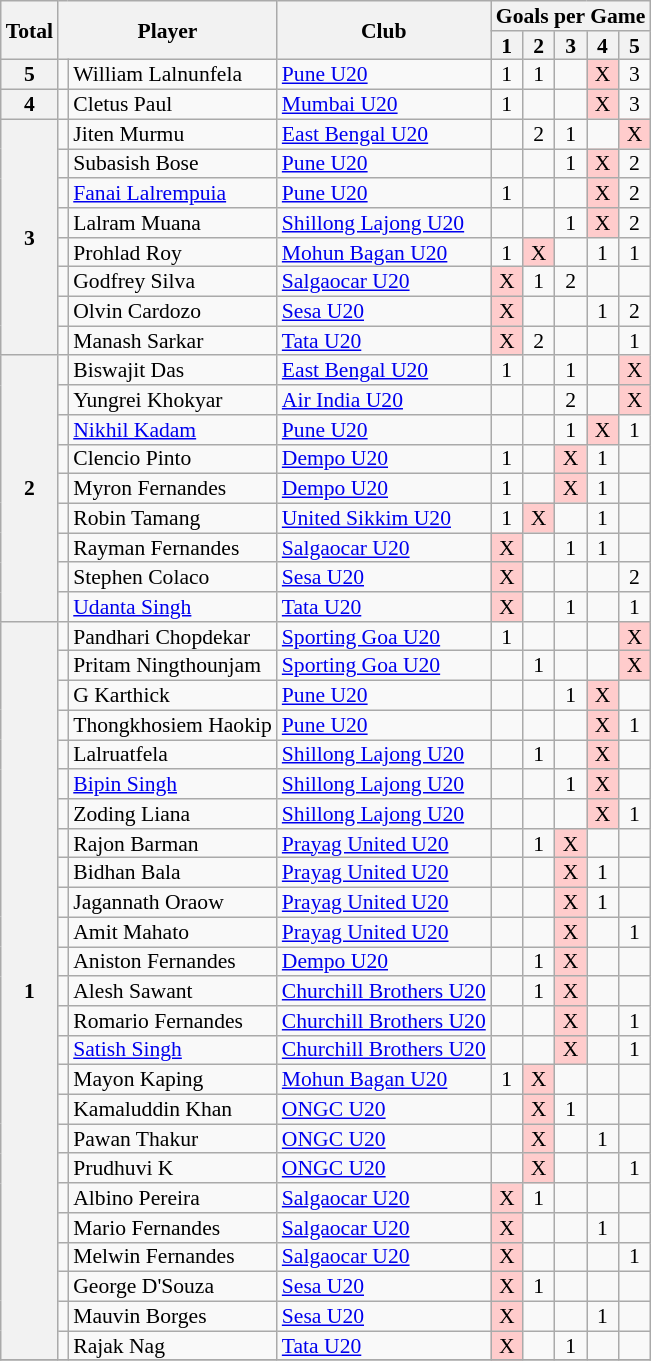<table class="wikitable" style="text-align:center; line-height: 90%; font-size:90%;">
<tr>
<th rowspan=2>Total</th>
<th rowspan=2 colspan=2>Player</th>
<th rowspan=2>Club</th>
<th colspan=27>Goals per Game</th>
</tr>
<tr>
<th> 1 </th>
<th> 2 </th>
<th> 3 </th>
<th> 4 </th>
<th> 5 </th>
</tr>
<tr>
<th rowspan="1">5</th>
<td></td>
<td style="text-align:left;">William Lalnunfela</td>
<td style="text-align:left;"><a href='#'>Pune U20</a></td>
<td>1</td>
<td>1</td>
<td></td>
<td style="background:#fcc;">X</td>
<td>3</td>
</tr>
<tr>
<th rowspan="1">4</th>
<td></td>
<td style="text-align:left;">Cletus Paul</td>
<td style="text-align:left;"><a href='#'>Mumbai U20</a></td>
<td>1</td>
<td></td>
<td></td>
<td style="background:#fcc;">X</td>
<td>3</td>
</tr>
<tr>
<th rowspan="8">3</th>
<td></td>
<td style="text-align:left;">Jiten Murmu</td>
<td style="text-align:left;"><a href='#'>East Bengal U20</a></td>
<td></td>
<td>2</td>
<td>1</td>
<td></td>
<td style="background:#fcc;">X</td>
</tr>
<tr>
<td></td>
<td style="text-align:left;">Subasish Bose</td>
<td style="text-align:left;"><a href='#'>Pune U20</a></td>
<td></td>
<td></td>
<td>1</td>
<td style="background:#fcc;">X</td>
<td>2</td>
</tr>
<tr>
<td></td>
<td style="text-align:left;"><a href='#'>Fanai Lalrempuia</a></td>
<td style="text-align:left;"><a href='#'>Pune U20</a></td>
<td>1</td>
<td></td>
<td></td>
<td style="background:#fcc;">X</td>
<td>2</td>
</tr>
<tr>
<td></td>
<td style="text-align:left;">Lalram Muana</td>
<td style="text-align:left;"><a href='#'>Shillong Lajong U20</a></td>
<td></td>
<td></td>
<td>1</td>
<td style="background:#fcc;">X</td>
<td>2</td>
</tr>
<tr>
<td></td>
<td style="text-align:left;">Prohlad Roy</td>
<td style="text-align:left;"><a href='#'>Mohun Bagan U20</a></td>
<td>1</td>
<td style="background:#fcc;">X</td>
<td></td>
<td>1</td>
<td>1</td>
</tr>
<tr>
<td></td>
<td style="text-align:left;">Godfrey Silva</td>
<td style="text-align:left;"><a href='#'>Salgaocar U20</a></td>
<td style="background:#fcc;">X</td>
<td>1</td>
<td>2</td>
<td></td>
<td></td>
</tr>
<tr>
<td></td>
<td style="text-align:left;">Olvin Cardozo</td>
<td style="text-align:left;"><a href='#'>Sesa U20</a></td>
<td style="background:#fcc;">X</td>
<td></td>
<td></td>
<td>1</td>
<td>2</td>
</tr>
<tr>
<td></td>
<td style="text-align:left;">Manash Sarkar</td>
<td style="text-align:left;"><a href='#'>Tata U20</a></td>
<td style="background:#fcc;">X</td>
<td>2</td>
<td></td>
<td></td>
<td>1</td>
</tr>
<tr>
<th rowspan="9">2</th>
<td></td>
<td style="text-align:left;">Biswajit Das</td>
<td style="text-align:left;"><a href='#'>East Bengal U20</a></td>
<td>1</td>
<td></td>
<td>1</td>
<td></td>
<td style="background:#fcc;">X</td>
</tr>
<tr>
<td></td>
<td style="text-align:left;">Yungrei Khokyar</td>
<td style="text-align:left;"><a href='#'>Air India U20</a></td>
<td></td>
<td></td>
<td>2</td>
<td></td>
<td style="background:#fcc;">X</td>
</tr>
<tr>
<td></td>
<td style="text-align:left;"><a href='#'>Nikhil Kadam</a></td>
<td style="text-align:left;"><a href='#'>Pune U20</a></td>
<td></td>
<td></td>
<td>1</td>
<td style="background:#fcc;">X</td>
<td>1</td>
</tr>
<tr>
<td></td>
<td style="text-align:left;">Clencio Pinto</td>
<td style="text-align:left;"><a href='#'>Dempo U20</a></td>
<td>1</td>
<td></td>
<td style="background:#fcc;">X</td>
<td>1</td>
<td></td>
</tr>
<tr>
<td></td>
<td style="text-align:left;">Myron Fernandes</td>
<td style="text-align:left;"><a href='#'>Dempo U20</a></td>
<td>1</td>
<td></td>
<td style="background:#fcc;">X</td>
<td>1</td>
<td></td>
</tr>
<tr>
<td></td>
<td style="text-align:left;">Robin Tamang</td>
<td style="text-align:left;"><a href='#'>United Sikkim U20</a></td>
<td>1</td>
<td style="background:#fcc;">X</td>
<td></td>
<td>1</td>
<td></td>
</tr>
<tr>
<td></td>
<td style="text-align:left;">Rayman Fernandes</td>
<td style="text-align:left;"><a href='#'>Salgaocar U20</a></td>
<td style="background:#fcc;">X</td>
<td></td>
<td>1</td>
<td>1</td>
<td></td>
</tr>
<tr>
<td></td>
<td style="text-align:left;">Stephen Colaco</td>
<td style="text-align:left;"><a href='#'>Sesa U20</a></td>
<td style="background:#fcc;">X</td>
<td></td>
<td></td>
<td></td>
<td>2</td>
</tr>
<tr>
<td></td>
<td style="text-align:left;"><a href='#'>Udanta Singh</a></td>
<td style="text-align:left;"><a href='#'>Tata U20</a></td>
<td style="background:#fcc;">X</td>
<td></td>
<td>1</td>
<td></td>
<td>1</td>
</tr>
<tr>
<th rowspan="25">1</th>
<td></td>
<td style="text-align:left;">Pandhari Chopdekar</td>
<td style="text-align:left;"><a href='#'>Sporting Goa U20</a></td>
<td>1</td>
<td></td>
<td></td>
<td></td>
<td style="background:#fcc;">X</td>
</tr>
<tr>
<td></td>
<td style="text-align:left;">Pritam Ningthounjam</td>
<td style="text-align:left;"><a href='#'>Sporting Goa U20</a></td>
<td></td>
<td>1</td>
<td></td>
<td></td>
<td style="background:#fcc;">X</td>
</tr>
<tr>
<td></td>
<td style="text-align:left;">G Karthick</td>
<td style="text-align:left;"><a href='#'>Pune U20</a></td>
<td></td>
<td></td>
<td>1</td>
<td style="background:#fcc;">X</td>
<td></td>
</tr>
<tr>
<td></td>
<td style="text-align:left;">Thongkhosiem Haokip</td>
<td style="text-align:left;"><a href='#'>Pune U20</a></td>
<td></td>
<td></td>
<td></td>
<td style="background:#fcc;">X</td>
<td>1</td>
</tr>
<tr>
<td></td>
<td style="text-align:left;">Lalruatfela</td>
<td style="text-align:left;"><a href='#'>Shillong Lajong U20</a></td>
<td></td>
<td>1</td>
<td></td>
<td style="background:#fcc;">X</td>
<td></td>
</tr>
<tr>
<td></td>
<td style="text-align:left;"><a href='#'>Bipin Singh</a></td>
<td style="text-align:left;"><a href='#'>Shillong Lajong U20</a></td>
<td></td>
<td></td>
<td>1</td>
<td style="background:#fcc;">X</td>
<td></td>
</tr>
<tr>
<td></td>
<td style="text-align:left;">Zoding Liana</td>
<td style="text-align:left;"><a href='#'>Shillong Lajong U20</a></td>
<td></td>
<td></td>
<td></td>
<td style="background:#fcc;">X</td>
<td>1</td>
</tr>
<tr>
<td></td>
<td style="text-align:left;">Rajon Barman</td>
<td style="text-align:left;"><a href='#'>Prayag United U20</a></td>
<td></td>
<td>1</td>
<td style="background:#fcc;">X</td>
<td></td>
<td></td>
</tr>
<tr>
<td></td>
<td style="text-align:left;">Bidhan Bala</td>
<td style="text-align:left;"><a href='#'>Prayag United U20</a></td>
<td></td>
<td></td>
<td style="background:#fcc;">X</td>
<td>1</td>
<td></td>
</tr>
<tr>
<td></td>
<td style="text-align:left;">Jagannath Oraow</td>
<td style="text-align:left;"><a href='#'>Prayag United U20</a></td>
<td></td>
<td></td>
<td style="background:#fcc;">X</td>
<td>1</td>
<td></td>
</tr>
<tr>
<td></td>
<td style="text-align:left;">Amit Mahato</td>
<td style="text-align:left;"><a href='#'>Prayag United U20</a></td>
<td></td>
<td></td>
<td style="background:#fcc;">X</td>
<td></td>
<td>1</td>
</tr>
<tr>
<td></td>
<td style="text-align:left;">Aniston Fernandes</td>
<td style="text-align:left;"><a href='#'>Dempo U20</a></td>
<td></td>
<td>1</td>
<td style="background:#fcc;">X</td>
<td></td>
<td></td>
</tr>
<tr>
<td></td>
<td style="text-align:left;">Alesh Sawant</td>
<td style="text-align:left;"><a href='#'>Churchill Brothers U20</a></td>
<td></td>
<td>1</td>
<td style="background:#fcc;">X</td>
<td></td>
<td></td>
</tr>
<tr>
<td></td>
<td style="text-align:left;">Romario Fernandes</td>
<td style="text-align:left;"><a href='#'>Churchill Brothers U20</a></td>
<td></td>
<td></td>
<td style="background:#fcc;">X</td>
<td></td>
<td>1</td>
</tr>
<tr>
<td></td>
<td style="text-align:left;"><a href='#'>Satish Singh</a></td>
<td style="text-align:left;"><a href='#'>Churchill Brothers U20</a></td>
<td></td>
<td></td>
<td style="background:#fcc;">X</td>
<td></td>
<td>1</td>
</tr>
<tr>
<td></td>
<td style="text-align:left;">Mayon Kaping</td>
<td style="text-align:left;"><a href='#'>Mohun Bagan U20</a></td>
<td>1</td>
<td style="background:#fcc;">X</td>
<td></td>
<td></td>
<td></td>
</tr>
<tr>
<td></td>
<td style="text-align:left;">Kamaluddin Khan</td>
<td style="text-align:left;"><a href='#'>ONGC U20</a></td>
<td></td>
<td style="background:#fcc;">X</td>
<td>1</td>
<td></td>
<td></td>
</tr>
<tr>
<td></td>
<td style="text-align:left;">Pawan Thakur</td>
<td style="text-align:left;"><a href='#'>ONGC U20</a></td>
<td></td>
<td style="background:#fcc;">X</td>
<td></td>
<td>1</td>
<td></td>
</tr>
<tr>
<td></td>
<td style="text-align:left;">Prudhuvi K</td>
<td style="text-align:left;"><a href='#'>ONGC U20</a></td>
<td></td>
<td style="background:#fcc;">X</td>
<td></td>
<td></td>
<td>1</td>
</tr>
<tr>
<td></td>
<td style="text-align:left;">Albino Pereira</td>
<td style="text-align:left;"><a href='#'>Salgaocar U20</a></td>
<td style="background:#fcc;">X</td>
<td>1</td>
<td></td>
<td></td>
<td></td>
</tr>
<tr>
<td></td>
<td style="text-align:left;">Mario Fernandes</td>
<td style="text-align:left;"><a href='#'>Salgaocar U20</a></td>
<td style="background:#fcc;">X</td>
<td></td>
<td></td>
<td>1</td>
<td></td>
</tr>
<tr>
<td></td>
<td style="text-align:left;">Melwin Fernandes</td>
<td style="text-align:left;"><a href='#'>Salgaocar U20</a></td>
<td style="background:#fcc;">X</td>
<td></td>
<td></td>
<td></td>
<td>1</td>
</tr>
<tr>
<td></td>
<td style="text-align:left;">George D'Souza</td>
<td style="text-align:left;"><a href='#'>Sesa U20</a></td>
<td style="background:#fcc;">X</td>
<td>1</td>
<td></td>
<td></td>
<td></td>
</tr>
<tr>
<td></td>
<td style="text-align:left;">Mauvin Borges</td>
<td style="text-align:left;"><a href='#'>Sesa U20</a></td>
<td style="background:#fcc;">X</td>
<td></td>
<td></td>
<td>1</td>
<td></td>
</tr>
<tr>
<td></td>
<td style="text-align:left;">Rajak Nag</td>
<td style="text-align:left;"><a href='#'>Tata U20</a></td>
<td style="background:#fcc;">X</td>
<td></td>
<td>1</td>
<td></td>
<td></td>
</tr>
<tr>
</tr>
</table>
